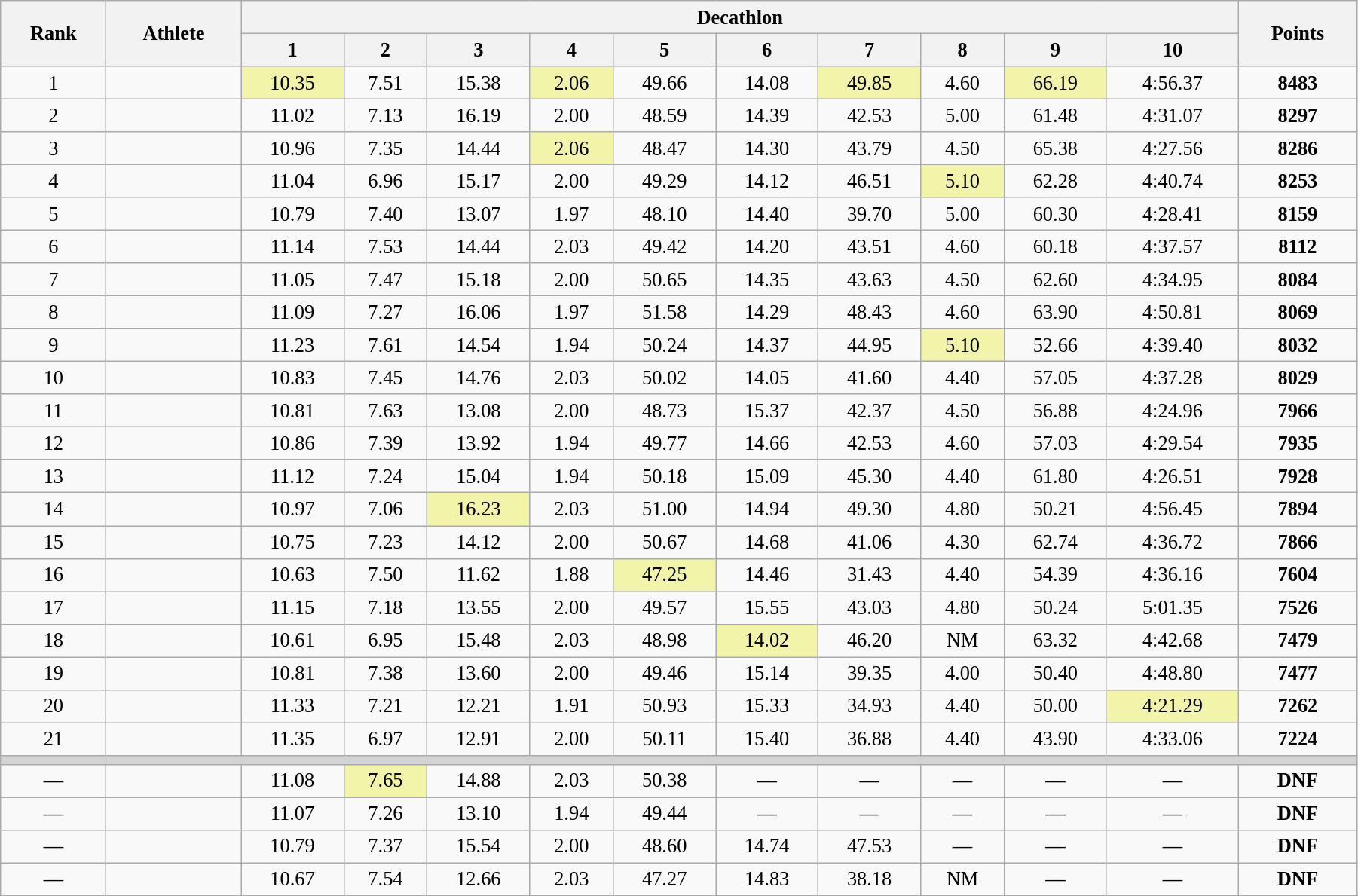<table class="wikitable" style=" text-align:center; font-size:110%;" width="95%">
<tr>
<th rowspan="2">Rank</th>
<th rowspan="2">Athlete</th>
<th colspan="10">Decathlon</th>
<th rowspan="2">Points</th>
</tr>
<tr>
<th>1</th>
<th>2</th>
<th>3</th>
<th>4</th>
<th>5</th>
<th>6</th>
<th>7</th>
<th>8</th>
<th>9</th>
<th>10</th>
</tr>
<tr>
<td>1</td>
<td align=left></td>
<td bgcolor=#F2F5A9>10.35</td>
<td>7.51</td>
<td>15.38</td>
<td bgcolor=#F2F5A9>2.06</td>
<td>49.66</td>
<td>14.08</td>
<td bgcolor=#F2F5A9>49.85</td>
<td>4.60</td>
<td bgcolor=#F2F5A9>66.19</td>
<td>4:56.37</td>
<td><strong>8483</strong></td>
</tr>
<tr>
<td>2</td>
<td align=left></td>
<td>11.02</td>
<td>7.13</td>
<td>16.19</td>
<td>2.00</td>
<td>48.59</td>
<td>14.39</td>
<td>42.53</td>
<td>5.00</td>
<td>61.48</td>
<td>4:31.07</td>
<td><strong>8297</strong></td>
</tr>
<tr>
<td>3</td>
<td align=left></td>
<td>10.96</td>
<td>7.35</td>
<td>14.44</td>
<td bgcolor=#F2F5A9>2.06</td>
<td>48.47</td>
<td>14.30</td>
<td>43.79</td>
<td>4.50</td>
<td>65.38</td>
<td>4:27.56</td>
<td><strong>8286</strong></td>
</tr>
<tr>
<td>4</td>
<td align=left></td>
<td>11.04</td>
<td>6.96</td>
<td>15.17</td>
<td>2.00</td>
<td>49.29</td>
<td>14.12</td>
<td>46.51</td>
<td bgcolor=#F2F5A9>5.10</td>
<td>62.28</td>
<td>4:40.74</td>
<td><strong>8253</strong></td>
</tr>
<tr>
<td>5</td>
<td align=left></td>
<td>10.79</td>
<td>7.40</td>
<td>13.07</td>
<td>1.97</td>
<td>48.10</td>
<td>14.40</td>
<td>39.70</td>
<td>5.00</td>
<td>60.30</td>
<td>4:28.41</td>
<td><strong>8159</strong></td>
</tr>
<tr>
<td>6</td>
<td align=left></td>
<td>11.14</td>
<td>7.53</td>
<td>14.44</td>
<td>2.03</td>
<td>49.42</td>
<td>14.20</td>
<td>43.51</td>
<td>4.60</td>
<td>60.18</td>
<td>4:37.57</td>
<td><strong>8112</strong></td>
</tr>
<tr>
<td>7</td>
<td align=left></td>
<td>11.05</td>
<td>7.47</td>
<td>15.18</td>
<td>2.00</td>
<td>50.65</td>
<td>14.35</td>
<td>43.63</td>
<td>4.50</td>
<td>62.60</td>
<td>4:34.95</td>
<td><strong>8084</strong></td>
</tr>
<tr>
<td>8</td>
<td align=left></td>
<td>11.09</td>
<td>7.27</td>
<td>16.06</td>
<td>1.97</td>
<td>51.58</td>
<td>14.29</td>
<td>48.43</td>
<td>4.60</td>
<td>63.90</td>
<td>4:50.81</td>
<td><strong>8069</strong></td>
</tr>
<tr>
<td>9</td>
<td align=left></td>
<td>11.23</td>
<td>7.61</td>
<td>14.54</td>
<td>1.94</td>
<td>50.24</td>
<td>14.37</td>
<td>44.95</td>
<td bgcolor=#F2F5A9>5.10</td>
<td>52.66</td>
<td>4:39.40</td>
<td><strong>8032</strong></td>
</tr>
<tr>
<td>10</td>
<td align=left></td>
<td>10.83</td>
<td>7.45</td>
<td>14.76</td>
<td>2.03</td>
<td>50.02</td>
<td>14.05</td>
<td>41.60</td>
<td>4.40</td>
<td>57.05</td>
<td>4:37.28</td>
<td><strong>8029</strong></td>
</tr>
<tr>
<td>11</td>
<td align=left></td>
<td>10.81</td>
<td>7.63</td>
<td>13.08</td>
<td>2.00</td>
<td>48.73</td>
<td>15.37</td>
<td>42.37</td>
<td>4.50</td>
<td>56.88</td>
<td>4:24.96</td>
<td><strong>7966</strong></td>
</tr>
<tr>
<td>12</td>
<td align=left></td>
<td>10.86</td>
<td>7.39</td>
<td>13.92</td>
<td>1.94</td>
<td>49.77</td>
<td>14.66</td>
<td>42.53</td>
<td>4.60</td>
<td>57.03</td>
<td>4:29.54</td>
<td><strong>7935</strong></td>
</tr>
<tr>
<td>13</td>
<td align=left></td>
<td>11.12</td>
<td>7.24</td>
<td>15.04</td>
<td>1.94</td>
<td>50.18</td>
<td>15.09</td>
<td>45.30</td>
<td>4.40</td>
<td>61.80</td>
<td>4:26.51</td>
<td><strong>7928</strong></td>
</tr>
<tr>
<td>14</td>
<td align=left></td>
<td>10.97</td>
<td>7.06</td>
<td bgcolor=#F2F5A9>16.23</td>
<td>2.03</td>
<td>51.00</td>
<td>14.94</td>
<td>49.30</td>
<td>4.80</td>
<td>50.21</td>
<td>4:56.45</td>
<td><strong>7894</strong></td>
</tr>
<tr>
<td>15</td>
<td align=left></td>
<td>10.75</td>
<td>7.23</td>
<td>14.12</td>
<td>2.00</td>
<td>50.67</td>
<td>14.68</td>
<td>41.06</td>
<td>4.30</td>
<td>62.74</td>
<td>4:36.72</td>
<td><strong>7866</strong></td>
</tr>
<tr>
<td>16</td>
<td align=left></td>
<td>10.63</td>
<td>7.50</td>
<td>11.62</td>
<td>1.88</td>
<td bgcolor=#F2F5A9>47.25</td>
<td>14.46</td>
<td>31.43</td>
<td>4.40</td>
<td>54.39</td>
<td>4:36.16</td>
<td><strong>7604</strong></td>
</tr>
<tr>
<td>17</td>
<td align=left></td>
<td>11.15</td>
<td>7.18</td>
<td>13.55</td>
<td>2.00</td>
<td>49.57</td>
<td>15.55</td>
<td>43.03</td>
<td>4.80</td>
<td>50.24</td>
<td>5:01.35</td>
<td><strong>7526</strong></td>
</tr>
<tr>
<td>18</td>
<td align=left></td>
<td>10.61</td>
<td>6.95</td>
<td>15.48</td>
<td>2.03</td>
<td>48.98</td>
<td bgcolor=#F2F5A9>14.02</td>
<td>46.20</td>
<td>NM</td>
<td>63.32</td>
<td>4:42.68</td>
<td><strong>7479</strong></td>
</tr>
<tr>
<td>19</td>
<td align=left></td>
<td>10.81</td>
<td>7.38</td>
<td>13.60</td>
<td>2.00</td>
<td>49.46</td>
<td>15.14</td>
<td>39.35</td>
<td>4.00</td>
<td>50.40</td>
<td>4:48.80</td>
<td><strong>7477</strong></td>
</tr>
<tr>
<td>20</td>
<td align=left></td>
<td>11.33</td>
<td>7.21</td>
<td>12.21</td>
<td>1.91</td>
<td>50.93</td>
<td>15.33</td>
<td>34.93</td>
<td>4.40</td>
<td>50.00</td>
<td bgcolor=#F2F5A9>4:21.29</td>
<td><strong>7262</strong></td>
</tr>
<tr>
<td>21</td>
<td align=left></td>
<td>11.35</td>
<td>6.97</td>
<td>12.91</td>
<td>2.00</td>
<td>50.11</td>
<td>15.40</td>
<td>36.88</td>
<td>4.40</td>
<td>43.90</td>
<td>4:33.06</td>
<td><strong>7224</strong></td>
</tr>
<tr>
<td colspan=13 bgcolor=lightgray></td>
</tr>
<tr>
<td>—</td>
<td align=left></td>
<td>11.08</td>
<td bgcolor=#F2F5A9>7.65</td>
<td>14.88</td>
<td>2.03</td>
<td>50.38</td>
<td>—</td>
<td>—</td>
<td>—</td>
<td>—</td>
<td>—</td>
<td><strong>DNF </strong></td>
</tr>
<tr>
<td>—</td>
<td align=left></td>
<td>11.07</td>
<td>7.26</td>
<td>13.10</td>
<td>1.94</td>
<td>49.44</td>
<td>—</td>
<td>—</td>
<td>—</td>
<td>—</td>
<td>—</td>
<td><strong>DNF </strong></td>
</tr>
<tr>
<td>—</td>
<td align=left></td>
<td>10.79</td>
<td>7.37</td>
<td>15.54</td>
<td>2.00</td>
<td>48.60</td>
<td>14.74</td>
<td>47.53</td>
<td>—</td>
<td>—</td>
<td>—</td>
<td><strong>DNF </strong></td>
</tr>
<tr>
<td>—</td>
<td align=left></td>
<td>10.67</td>
<td>7.54</td>
<td>12.66</td>
<td>2.03</td>
<td>47.27</td>
<td>14.83</td>
<td>38.18</td>
<td>NM</td>
<td>—</td>
<td>—</td>
<td><strong>DNF </strong></td>
</tr>
<tr>
</tr>
</table>
